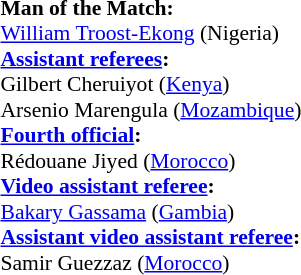<table style="width:100%; font-size:90%;">
<tr>
<td><br><strong>Man of the Match:</strong>
<br><a href='#'>William Troost-Ekong</a> (Nigeria)<br><strong><a href='#'>Assistant referees</a>:</strong>
<br>Gilbert Cheruiyot (<a href='#'>Kenya</a>)
<br>Arsenio Marengula (<a href='#'>Mozambique</a>)
<br><strong><a href='#'>Fourth official</a>:</strong>
<br>Rédouane Jiyed (<a href='#'>Morocco</a>)
<br><strong><a href='#'>Video assistant referee</a>:</strong>
<br><a href='#'>Bakary Gassama</a> (<a href='#'>Gambia</a>)
<br><strong><a href='#'>Assistant video assistant referee</a>:</strong>
<br>Samir Guezzaz (<a href='#'>Morocco</a>)</td>
</tr>
</table>
